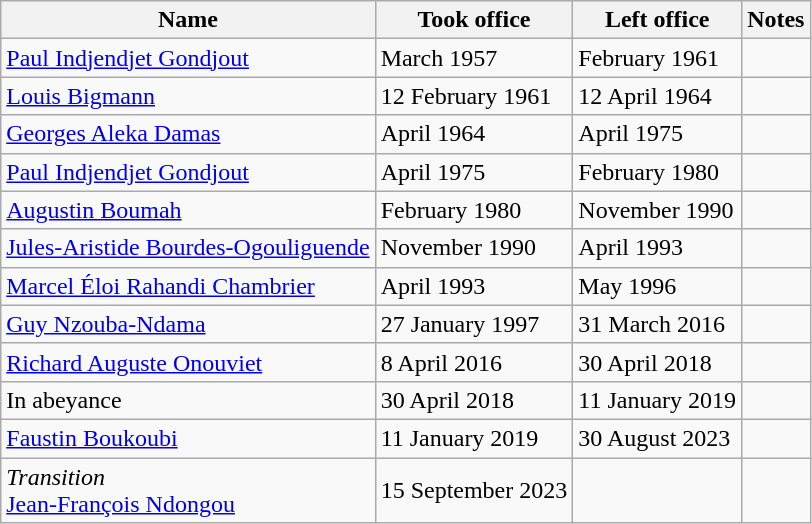<table class="wikitable">
<tr>
<th>Name</th>
<th>Took office</th>
<th>Left office</th>
<th>Notes</th>
</tr>
<tr>
<td><a href='#'>Paul Indjendjet Gondjout</a></td>
<td>March 1957</td>
<td>February 1961</td>
<td></td>
</tr>
<tr>
<td><a href='#'>Louis Bigmann</a></td>
<td>12 February 1961</td>
<td>12 April 1964</td>
<td></td>
</tr>
<tr>
<td><a href='#'>Georges Aleka Damas</a></td>
<td>April 1964</td>
<td>April 1975</td>
<td></td>
</tr>
<tr>
<td><a href='#'>Paul Indjendjet Gondjout</a></td>
<td>April 1975</td>
<td>February 1980</td>
<td></td>
</tr>
<tr>
<td><a href='#'>Augustin Boumah</a></td>
<td>February 1980</td>
<td>November 1990</td>
<td></td>
</tr>
<tr>
<td><a href='#'>Jules-Aristide Bourdes-Ogouliguende</a></td>
<td>November 1990</td>
<td>April 1993</td>
<td></td>
</tr>
<tr>
<td><a href='#'>Marcel Éloi Rahandi Chambrier</a></td>
<td>April 1993</td>
<td>May 1996</td>
<td></td>
</tr>
<tr>
<td><a href='#'>Guy Nzouba-Ndama</a></td>
<td>27 January 1997</td>
<td>31 March 2016</td>
<td></td>
</tr>
<tr>
<td><a href='#'>Richard Auguste Onouviet</a></td>
<td>8 April 2016</td>
<td>30 April 2018</td>
<td></td>
</tr>
<tr>
<td>In abeyance</td>
<td>30 April 2018</td>
<td>11 January 2019</td>
<td></td>
</tr>
<tr>
<td><a href='#'>Faustin Boukoubi</a></td>
<td>11 January 2019</td>
<td>30 August 2023</td>
<td></td>
</tr>
<tr>
<td><em>Transition</em><br><a href='#'>Jean-François Ndongou</a></td>
<td>15 September 2023</td>
<td></td>
<td></td>
</tr>
</table>
